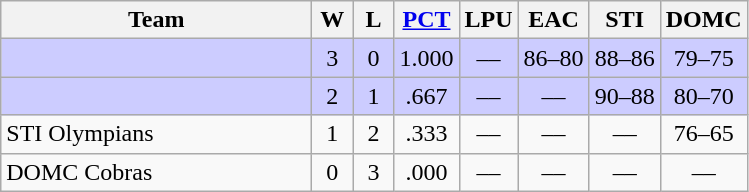<table class=wikitable style="text-align:center;">
<tr>
<th width=200px>Team</th>
<th width=20px>W</th>
<th width=20px>L</th>
<th width=30px><a href='#'>PCT</a></th>
<th>LPU</th>
<th>EAC</th>
<th>STI</th>
<th>DOMC</th>
</tr>
<tr bgcolor="#ccccff">
<td align=left></td>
<td>3</td>
<td>0</td>
<td>1.000</td>
<td>––</td>
<td>86–80</td>
<td>88–86</td>
<td>79–75</td>
</tr>
<tr bgcolor="#ccccff">
<td align=left></td>
<td>2</td>
<td>1</td>
<td>.667</td>
<td>––</td>
<td>––</td>
<td>90–88</td>
<td>80–70</td>
</tr>
<tr>
<td align=left> STI Olympians</td>
<td>1</td>
<td>2</td>
<td>.333</td>
<td>––</td>
<td>––</td>
<td>––</td>
<td>76–65</td>
</tr>
<tr>
<td align=left>DOMC Cobras</td>
<td>0</td>
<td>3</td>
<td>.000</td>
<td>––</td>
<td>––</td>
<td>––</td>
<td>––</td>
</tr>
</table>
